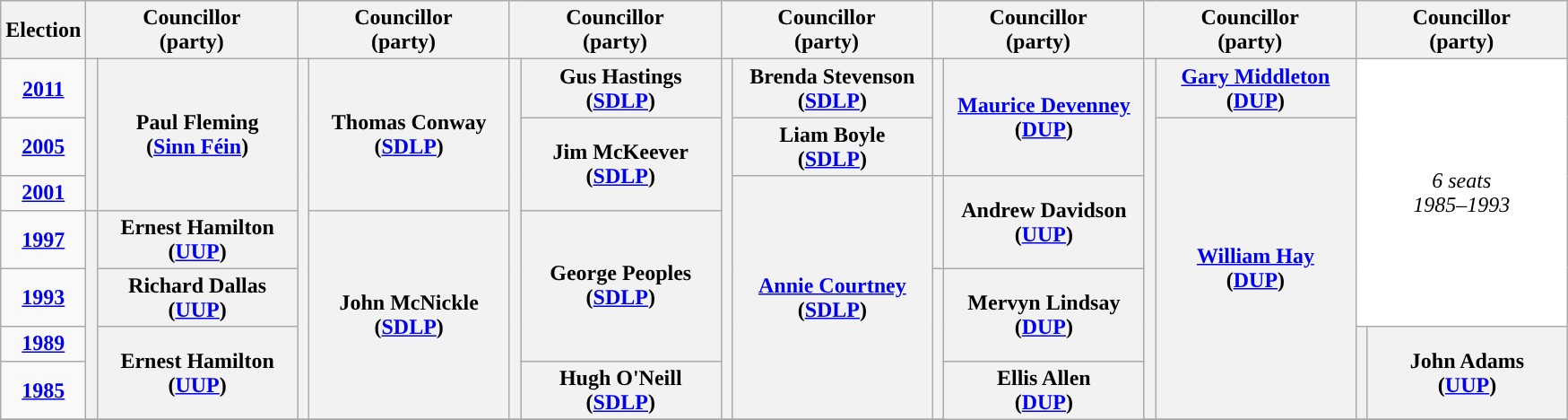<table class="wikitable" style="text-align:center">
<tr>
<th scope="col" width="50">Election</th>
<th scope="col" width="150" colspan = "2">Councillor<br> (party)</th>
<th scope="col" width="150" colspan = "2">Councillor<br> (party)</th>
<th scope="col" width="150" colspan = "2">Councillor<br> (party)</th>
<th scope="col" width="150" colspan = "2">Councillor<br> (party)</th>
<th scope="col" width="150" colspan = "2">Councillor<br> (party)</th>
<th scope="col" width="150" colspan = "2">Councillor<br> (party)</th>
<th scope="col" width="150" colspan = "2">Councillor<br> (party)</th>
</tr>
<tr>
<td><strong><a href='#'>2011</a></strong></td>
<th rowspan="3" width="1" style="background-color: "></th>
<th rowspan = "3">Paul Fleming <br> (<a href='#'>Sinn Féin</a>)</th>
<th rowspan="7" width="1" style="background-color: "></th>
<th rowspan = "3">Thomas Conway <br> (<a href='#'>SDLP</a>)</th>
<th rowspan="7" width="1" style="background-color: "></th>
<th rowspan = "1">Gus Hastings <br> (<a href='#'>SDLP</a>)</th>
<th rowspan="7" width="1" style="background-color: "></th>
<th rowspan = "1">Brenda Stevenson <br> (<a href='#'>SDLP</a>)</th>
<th rowspan="2" width="1" style="background-color: "></th>
<th rowspan = "2"><a href='#'>Maurice Devenney</a> <br> (<a href='#'>DUP</a>)</th>
<th rowspan="7" width="1" style="background-color: "></th>
<th rowspan = "1"><a href='#'>Gary Middleton</a> <br> (<a href='#'>DUP</a>)</th>
<td colspan="2" rowspan="5" style="background-color:#FFFFFF"><em>6 seats<br>1985–1993</em></td>
</tr>
<tr>
<td><strong><a href='#'>2005</a></strong></td>
<th rowspan = "2">Jim McKeever <br> (<a href='#'>SDLP</a>)</th>
<th rowspan = "1">Liam Boyle <br> (<a href='#'>SDLP</a>)</th>
<th rowspan = "6"><a href='#'>William Hay</a> <br> (<a href='#'>DUP</a>)</th>
</tr>
<tr>
<td><strong><a href='#'>2001</a></strong></td>
<th rowspan = "5"><a href='#'>Annie Courtney</a> <br> (<a href='#'>SDLP</a>)</th>
<th rowspan="2" width="1" style="background-color: "></th>
<th rowspan = "2">Andrew Davidson <br> (<a href='#'>UUP</a>)</th>
</tr>
<tr>
<td><strong><a href='#'>1997</a></strong></td>
<th rowspan="4" width="1" style="background-color: "></th>
<th rowspan = "1">Ernest Hamilton <br> (<a href='#'>UUP</a>)</th>
<th rowspan = "4">John McNickle <br> (<a href='#'>SDLP</a>)</th>
<th rowspan = "3">George Peoples <br> (<a href='#'>SDLP</a>)</th>
</tr>
<tr>
<td><strong><a href='#'>1993</a></strong></td>
<th rowspan = "1">Richard Dallas <br> (<a href='#'>UUP</a>)</th>
<th rowspan="3" width="1" style="background-color: "></th>
<th rowspan = "2">Mervyn Lindsay <br> (<a href='#'>DUP</a>)</th>
</tr>
<tr>
<td><strong><a href='#'>1989</a></strong></td>
<th rowspan = "2">Ernest Hamilton <br> (<a href='#'>UUP</a>)</th>
<th rowspan="2" width="1" style="background-color: "></th>
<th rowspan = "2">John Adams <br> (<a href='#'>UUP</a>)</th>
</tr>
<tr>
<td><strong><a href='#'>1985</a></strong></td>
<th rowspan = "1">Hugh O'Neill <br> (<a href='#'>SDLP</a>)</th>
<th rowspan = "3">Ellis Allen <br> (<a href='#'>DUP</a>)</th>
</tr>
<tr>
</tr>
</table>
